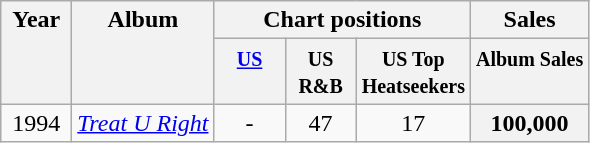<table class="wikitable">
<tr>
<th align="center" valign="top" width="40" rowspan="2">Year</th>
<th align="left" valign="top" rowspan="2">Album</th>
<th align="left" valign="top" colspan="3">Chart positions</th>
<th align="left" valign="top" colspan="3">Sales</th>
</tr>
<tr>
<th align="center" valign="top" width="40"><small><a href='#'>US</a></small></th>
<th align="center" valign="top" width="40"><small>US R&B</small></th>
<th align="center" valign="top" width="40"><small>US Top Heatseekers</small></th>
<th align="left" valign="top" colspan="3"><small>Album Sales</small></th>
</tr>
<tr>
<td align="center" rowspan="1">1994</td>
<td align="left" valign="top"><em><a href='#'>Treat U Right</a></em></td>
<td align="center" valign="top">-</td>
<td align="center" valign="top">47</td>
<td align="center" valign="top">17</td>
<th align="left" valign="top" colspan="3">100,000</th>
</tr>
</table>
